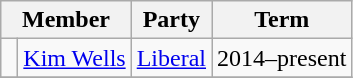<table class="wikitable">
<tr>
<th colspan="2">Member</th>
<th>Party</th>
<th>Term</th>
</tr>
<tr>
<td> </td>
<td><a href='#'>Kim Wells</a></td>
<td><a href='#'>Liberal</a></td>
<td>2014–present</td>
</tr>
<tr>
</tr>
</table>
